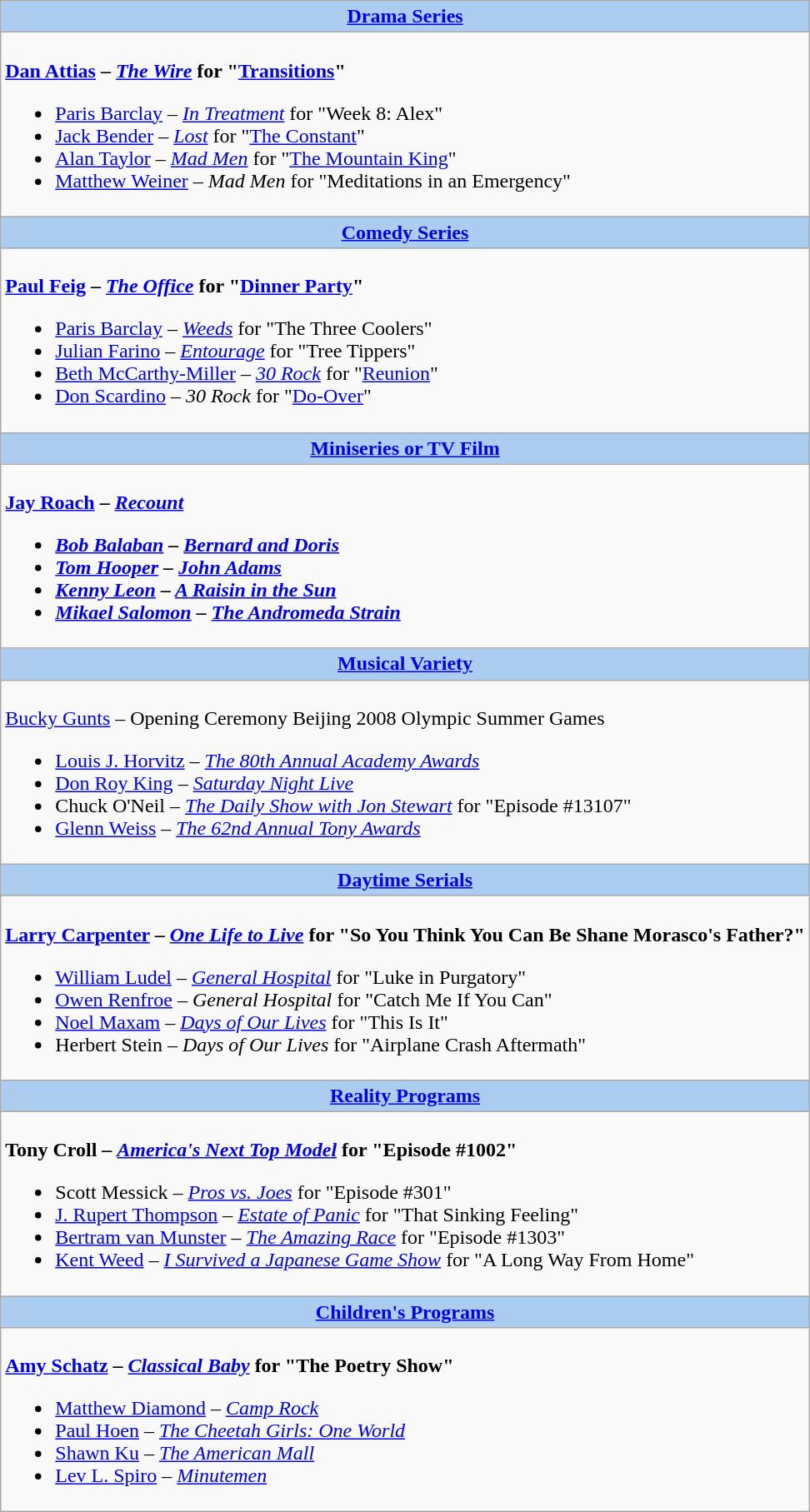<table class=wikitable style="width="100%">
<tr>
<th colspan="2" style="background:#abcdef;"><a href='#'>Drama Series</a></th>
</tr>
<tr>
<td colspan="2" style="vertical-align:top;"><br><strong><a href='#'>Dan Attias</a> – <em><a href='#'>The Wire</a></em> for "<a href='#'>Transitions</a>"</strong><ul><li><a href='#'>Paris Barclay</a> – <em><a href='#'>In Treatment</a></em> for "Week 8: Alex"</li><li><a href='#'>Jack Bender</a> – <em><a href='#'>Lost</a></em> for "<a href='#'>The Constant</a>"</li><li><a href='#'>Alan Taylor</a> – <em><a href='#'>Mad Men</a></em> for "<a href='#'>The Mountain King</a>"</li><li><a href='#'>Matthew Weiner</a> – <em>Mad Men</em> for "Meditations in an Emergency"</li></ul></td>
</tr>
<tr>
<th colspan="2" style="background:#abcdef;"><a href='#'>Comedy Series</a></th>
</tr>
<tr>
<td colspan="2" style="vertical-align:top;"><br><strong><a href='#'>Paul Feig</a> – <em><a href='#'>The Office</a></em> for "<a href='#'>Dinner Party</a>"</strong><ul><li><a href='#'>Paris Barclay</a> – <em><a href='#'>Weeds</a></em> for "The Three Coolers"</li><li><a href='#'>Julian Farino</a> – <em><a href='#'>Entourage</a></em> for "Tree Tippers"</li><li><a href='#'>Beth McCarthy-Miller</a> – <em><a href='#'>30 Rock</a></em> for "<a href='#'>Reunion</a>"</li><li><a href='#'>Don Scardino</a> – <em>30 Rock</em> for "<a href='#'>Do-Over</a>"</li></ul></td>
</tr>
<tr>
<th colspan="2" style="background:#abcdef;"><a href='#'>Miniseries or TV Film</a></th>
</tr>
<tr>
<td colspan="2" style="vertical-align:top;"><br><strong><a href='#'>Jay Roach</a> – <em><a href='#'>Recount</a><strong><em><ul><li><a href='#'>Bob Balaban</a> – </em><a href='#'>Bernard and Doris</a><em></li><li><a href='#'>Tom Hooper</a> – </em><a href='#'>John Adams</a><em></li><li><a href='#'>Kenny Leon</a> – </em><a href='#'>A Raisin in the Sun</a><em></li><li><a href='#'>Mikael Salomon</a> – </em><a href='#'>The Andromeda Strain</a><em></li></ul></td>
</tr>
<tr>
<th colspan="2" style="background:#abcdef;"><a href='#'>Musical Variety</a></th>
</tr>
<tr>
<td colspan="2" style="vertical-align:top;"><br></strong><a href='#'>Bucky Gunts</a> – </em>Opening Ceremony Beijing 2008 Olympic Summer Games</em></strong><ul><li><a href='#'>Louis J. Horvitz</a> – <em><a href='#'>The 80th Annual Academy Awards</a></em></li><li><a href='#'>Don Roy King</a> – <em><a href='#'>Saturday Night Live</a></em></li><li>Chuck O'Neil – <em><a href='#'>The Daily Show with Jon Stewart</a></em> for "Episode #13107"</li><li><a href='#'>Glenn Weiss</a> – <em><a href='#'>The 62nd Annual Tony Awards</a></em></li></ul></td>
</tr>
<tr>
<th colspan="2" style="background:#abcdef;"><a href='#'>Daytime Serials</a></th>
</tr>
<tr>
<td colspan="2" style="vertical-align:top;"><br><strong><a href='#'>Larry Carpenter</a> – <em><a href='#'>One Life to Live</a></em> for "So You Think You Can Be Shane Morasco's Father?"</strong><ul><li><a href='#'>William Ludel</a> – <em><a href='#'>General Hospital</a></em> for "Luke in Purgatory"</li><li><a href='#'>Owen Renfroe</a> – <em>General Hospital</em> for "Catch Me If You Can"</li><li><a href='#'>Noel Maxam</a> – <em><a href='#'>Days of Our Lives</a></em> for "This Is It"</li><li>Herbert Stein – <em>Days of Our Lives</em> for "Airplane Crash Aftermath"</li></ul></td>
</tr>
<tr>
<th colspan="2" style="background:#abcdef;"><a href='#'>Reality Programs</a></th>
</tr>
<tr>
<td colspan="2" style="vertical-align:top;"><br><strong>Tony Croll – <em><a href='#'>America's Next Top Model</a></em> for "Episode #1002"</strong><ul><li>Scott Messick – <em><a href='#'>Pros vs. Joes</a></em> for "Episode #301"</li><li><a href='#'>J. Rupert Thompson</a> – <em><a href='#'>Estate of Panic</a></em> for "That Sinking Feeling"</li><li><a href='#'>Bertram van Munster</a> – <em><a href='#'>The Amazing Race</a></em> for "Episode #1303"</li><li><a href='#'>Kent Weed</a> – <em><a href='#'>I Survived a Japanese Game Show</a></em> for "A Long Way From Home"</li></ul></td>
</tr>
<tr>
<th colspan="2" style="background:#abcdef;"><a href='#'>Children's Programs</a></th>
</tr>
<tr>
<td colspan="2" style="vertical-align:top;"><br><strong><a href='#'>Amy Schatz</a> – <em><a href='#'>Classical Baby</a></em> for "The Poetry Show"</strong><ul><li><a href='#'>Matthew Diamond</a> – <em><a href='#'>Camp Rock</a></em></li><li><a href='#'>Paul Hoen</a> – <em><a href='#'>The Cheetah Girls: One World</a></em></li><li><a href='#'>Shawn Ku</a> – <em><a href='#'>The American Mall</a></em></li><li><a href='#'>Lev L. Spiro</a> – <em><a href='#'>Minutemen</a></em></li></ul></td>
</tr>
</table>
